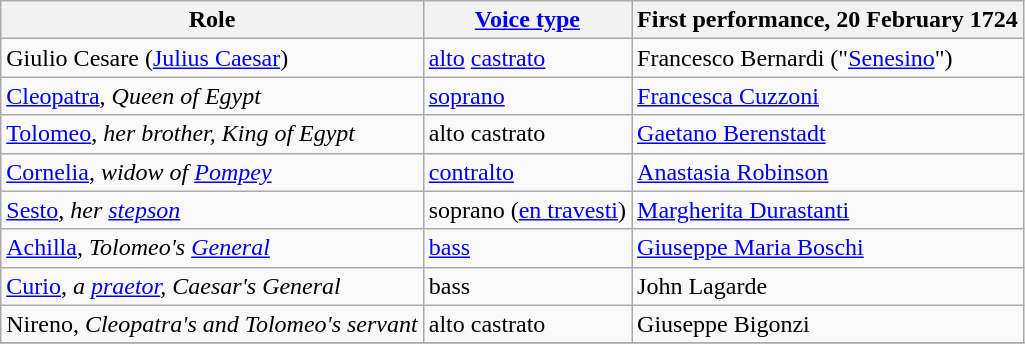<table class="wikitable">
<tr>
<th>Role</th>
<th><a href='#'>Voice type</a></th>
<th>First performance, 20 February 1724<br></th>
</tr>
<tr>
<td>Giulio Cesare (<a href='#'>Julius Caesar</a>)</td>
<td><a href='#'>alto</a> <a href='#'>castrato</a></td>
<td>Francesco Bernardi ("<a href='#'>Senesino</a>")</td>
</tr>
<tr>
<td><a href='#'>Cleopatra</a>, <em>Queen of Egypt</em></td>
<td><a href='#'>soprano</a></td>
<td><a href='#'>Francesca Cuzzoni</a></td>
</tr>
<tr>
<td><a href='#'>Tolomeo</a>, <em>her brother, King of Egypt</em></td>
<td>alto castrato</td>
<td><a href='#'>Gaetano Berenstadt</a></td>
</tr>
<tr>
<td><a href='#'>Cornelia</a>, <em>widow of <a href='#'>Pompey</a></em></td>
<td><a href='#'>contralto</a></td>
<td><a href='#'>Anastasia Robinson</a></td>
</tr>
<tr>
<td><a href='#'>Sesto</a>, <em>her <a href='#'>stepson</a></em></td>
<td>soprano (<a href='#'>en travesti</a>)</td>
<td><a href='#'>Margherita Durastanti</a></td>
</tr>
<tr>
<td><a href='#'>Achilla</a>, <em>Tolomeo's <a href='#'>General</a></em></td>
<td><a href='#'>bass</a></td>
<td><a href='#'>Giuseppe Maria Boschi</a></td>
</tr>
<tr>
<td><a href='#'>Curio</a>, <em>a <a href='#'>praetor</a>, Caesar's General</em></td>
<td>bass</td>
<td>John Lagarde</td>
</tr>
<tr>
<td>Nireno, <em>Cleopatra's and Tolomeo's servant</em></td>
<td>alto castrato</td>
<td>Giuseppe Bigonzi</td>
</tr>
<tr>
</tr>
</table>
